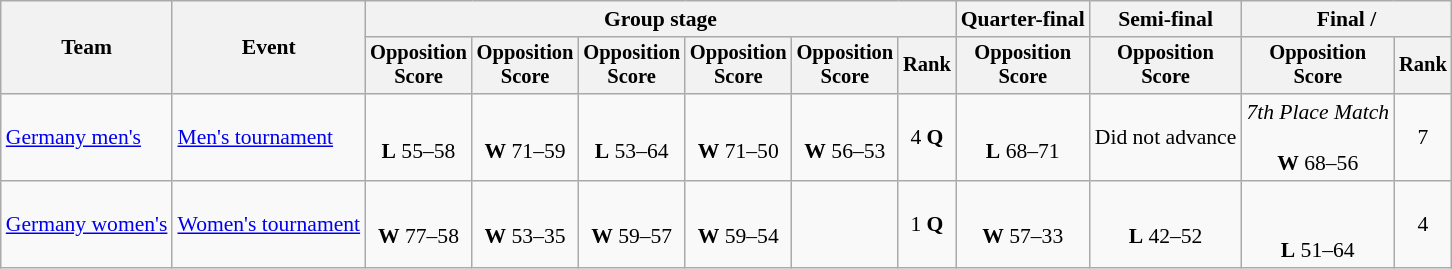<table class="wikitable" style="font-size:90%">
<tr>
<th rowspan=2>Team</th>
<th rowspan=2>Event</th>
<th colspan=6>Group stage</th>
<th>Quarter-final</th>
<th>Semi-final</th>
<th colspan=2>Final / </th>
</tr>
<tr style="font-size:95%">
<th>Opposition<br>Score</th>
<th>Opposition<br>Score</th>
<th>Opposition<br>Score</th>
<th>Opposition<br>Score</th>
<th>Opposition<br>Score</th>
<th>Rank</th>
<th>Opposition<br>Score</th>
<th>Opposition<br>Score</th>
<th>Opposition<br>Score</th>
<th>Rank</th>
</tr>
<tr align=center>
<td align=left><a href='#'>Germany men's</a></td>
<td align=left><a href='#'>Men's tournament</a></td>
<td><br><strong>L</strong> 55–58</td>
<td><br><strong>W</strong> 71–59</td>
<td><br><strong>L</strong> 53–64</td>
<td><br><strong>W</strong> 71–50</td>
<td><br><strong>W</strong> 56–53</td>
<td>4 <strong>Q</strong></td>
<td><br><strong>L</strong> 68–71</td>
<td>Did not advance</td>
<td><em>7th Place Match</em><br><br><strong>W</strong> 68–56</td>
<td>7</td>
</tr>
<tr align=center>
<td align=left><a href='#'>Germany women's</a></td>
<td align=left><a href='#'>Women's tournament</a></td>
<td><br><strong>W</strong> 77–58</td>
<td><br><strong>W</strong> 53–35</td>
<td><br><strong>W</strong> 59–57</td>
<td><br><strong>W</strong> 59–54</td>
<td></td>
<td>1 <strong>Q</strong></td>
<td><br><strong>W</strong> 57–33</td>
<td><br><strong>L</strong> 42–52</td>
<td><br><br><strong>L</strong> 51–64</td>
<td>4</td>
</tr>
</table>
